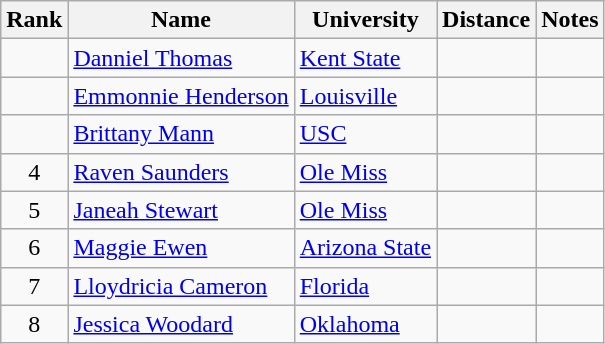<table class="wikitable sortable" style="text-align:center">
<tr>
<th>Rank</th>
<th>Name</th>
<th>University</th>
<th>Distance</th>
<th>Notes</th>
</tr>
<tr>
<td></td>
<td align=left><a href='#'>Danniel Thomas</a> </td>
<td align=left><a href='#'>Kent State</a></td>
<td></td>
<td></td>
</tr>
<tr>
<td></td>
<td align=left><a href='#'>Emmonnie Henderson</a></td>
<td align="left"><a href='#'>Louisville</a></td>
<td></td>
<td></td>
</tr>
<tr>
<td></td>
<td align=left><a href='#'>Brittany Mann</a></td>
<td align="left"><a href='#'>USC</a></td>
<td></td>
<td></td>
</tr>
<tr>
<td>4</td>
<td align=left><a href='#'>Raven Saunders</a></td>
<td align=left><a href='#'>Ole Miss</a></td>
<td></td>
<td></td>
</tr>
<tr>
<td>5</td>
<td align=left><a href='#'>Janeah Stewart</a></td>
<td align=left><a href='#'>Ole Miss</a></td>
<td></td>
<td></td>
</tr>
<tr>
<td>6</td>
<td align=left><a href='#'>Maggie Ewen</a></td>
<td align=left><a href='#'>Arizona State</a></td>
<td></td>
<td></td>
</tr>
<tr>
<td>7</td>
<td align=left><a href='#'>Lloydricia Cameron</a></td>
<td align=left><a href='#'>Florida</a></td>
<td></td>
<td></td>
</tr>
<tr>
<td>8</td>
<td align=left><a href='#'>Jessica Woodard</a></td>
<td align=left><a href='#'>Oklahoma</a></td>
<td></td>
<td></td>
</tr>
</table>
